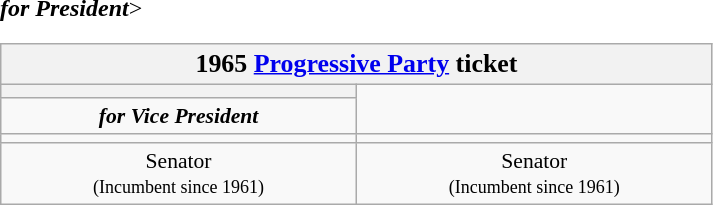<table class=wikitable style="font-size:90%; text-align:center">
<tr>
<th colspan=2><big>1965 <a href='#'>Progressive Party</a> ticket</big></th>
</tr>
<tr>
<th style="width:3em; font-size:135%; background:></th>
<th style="width:3em; font-size:135%; background:></th>
</tr>
<tr style="color:#000; font-size:100%; background:#>
<td style="width:200px;"><strong><em>for President</em></strong></td>
<td style="width:200px;"><strong><em>for Vice President</em></strong></td>
</tr>
<tr <--Do not add a generic image here, that would be forbidden under WP:IPH-->>
<td></td>
<td></td>
</tr>
<tr>
<td style=width:16em>Senator<br><small>(Incumbent since 1961)</small></td>
<td style=width:16em>Senator<br><small>(Incumbent since 1961)</small></td>
</tr>
</table>
